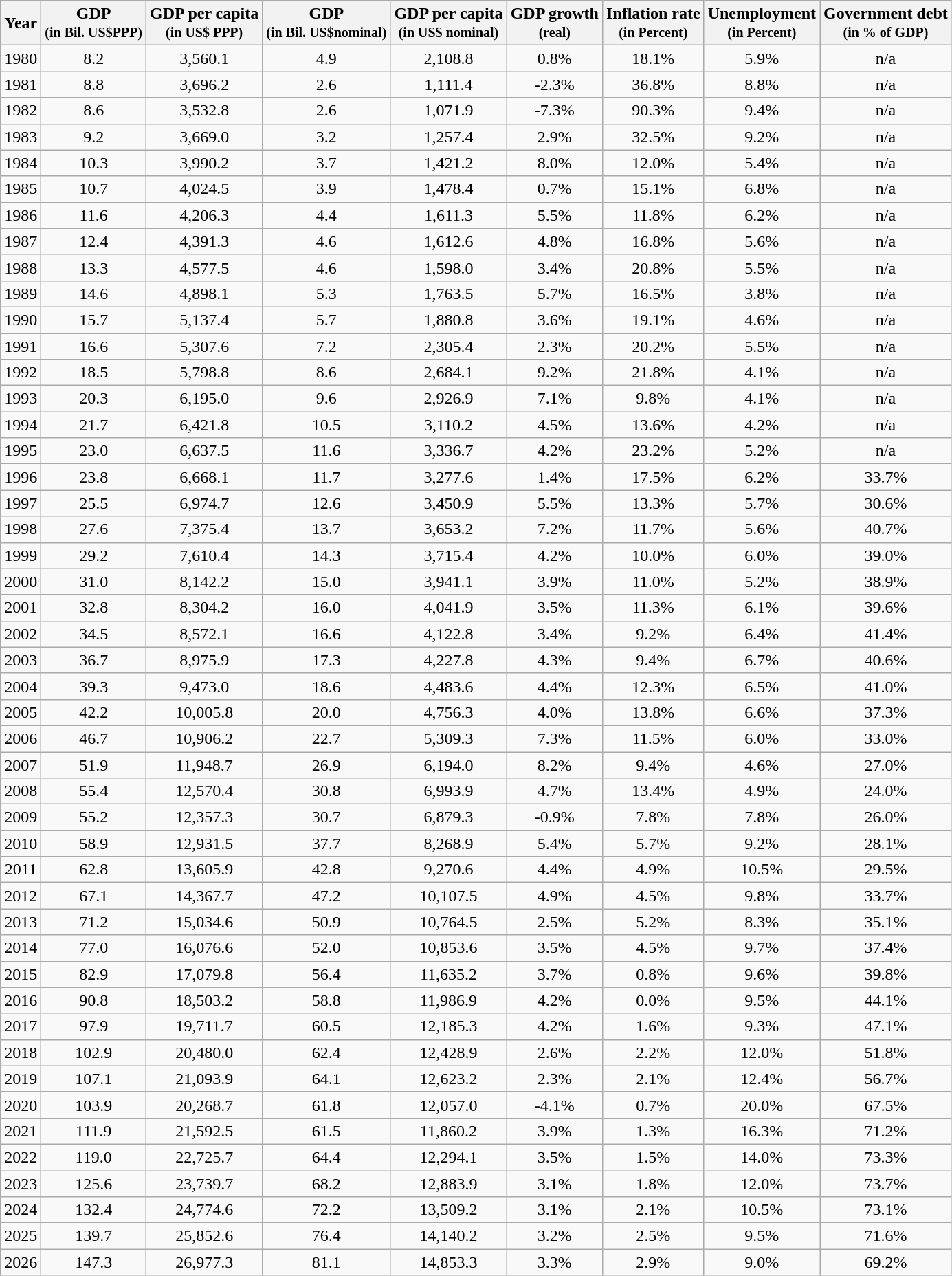<table class="wikitable" style="text-align:center;">
<tr>
<th>Year</th>
<th>GDP<br><small>(in Bil. US$PPP)</small></th>
<th>GDP per capita<br><small>(in US$ PPP)</small></th>
<th>GDP<br><small>(in Bil. US$nominal)</small></th>
<th>GDP per capita<br><small>(in US$ nominal)</small></th>
<th>GDP growth<br><small>(real)</small></th>
<th>Inflation rate<br><small>(in Percent)</small></th>
<th>Unemployment<br><small>(in Percent)</small></th>
<th>Government debt<br><small>(in % of GDP)</small></th>
</tr>
<tr>
<td>1980</td>
<td>8.2</td>
<td>3,560.1</td>
<td>4.9</td>
<td>2,108.8</td>
<td>0.8%</td>
<td>18.1%</td>
<td>5.9%</td>
<td>n/a</td>
</tr>
<tr>
<td>1981</td>
<td>8.8</td>
<td>3,696.2</td>
<td>2.6</td>
<td>1,111.4</td>
<td>-2.3%</td>
<td>36.8%</td>
<td>8.8%</td>
<td>n/a</td>
</tr>
<tr>
<td>1982</td>
<td>8.6</td>
<td>3,532.8</td>
<td>2.6</td>
<td>1,071.9</td>
<td>-7.3%</td>
<td>90.3%</td>
<td>9.4%</td>
<td>n/a</td>
</tr>
<tr>
<td>1983</td>
<td>9.2</td>
<td>3,669.0</td>
<td>3.2</td>
<td>1,257.4</td>
<td>2.9%</td>
<td>32.5%</td>
<td>9.2%</td>
<td>n/a</td>
</tr>
<tr>
<td>1984</td>
<td>10.3</td>
<td>3,990.2</td>
<td>3.7</td>
<td>1,421.2</td>
<td>8.0%</td>
<td>12.0%</td>
<td>5.4%</td>
<td>n/a</td>
</tr>
<tr>
<td>1985</td>
<td>10.7</td>
<td>4,024.5</td>
<td>3.9</td>
<td>1,478.4</td>
<td>0.7%</td>
<td>15.1%</td>
<td>6.8%</td>
<td>n/a</td>
</tr>
<tr>
<td>1986</td>
<td>11.6</td>
<td>4,206.3</td>
<td>4.4</td>
<td>1,611.3</td>
<td>5.5%</td>
<td>11.8%</td>
<td>6.2%</td>
<td>n/a</td>
</tr>
<tr>
<td>1987</td>
<td>12.4</td>
<td>4,391.3</td>
<td>4.6</td>
<td>1,612.6</td>
<td>4.8%</td>
<td>16.8%</td>
<td>5.6%</td>
<td>n/a</td>
</tr>
<tr>
<td>1988</td>
<td>13.3</td>
<td>4,577.5</td>
<td>4.6</td>
<td>1,598.0</td>
<td>3.4%</td>
<td>20.8%</td>
<td>5.5%</td>
<td>n/a</td>
</tr>
<tr>
<td>1989</td>
<td>14.6</td>
<td>4,898.1</td>
<td>5.3</td>
<td>1,763.5</td>
<td>5.7%</td>
<td>16.5%</td>
<td>3.8%</td>
<td>n/a</td>
</tr>
<tr>
<td>1990</td>
<td>15.7</td>
<td>5,137.4</td>
<td>5.7</td>
<td>1,880.8</td>
<td>3.6%</td>
<td>19.1%</td>
<td>4.6%</td>
<td>n/a</td>
</tr>
<tr>
<td>1991</td>
<td>16.6</td>
<td>5,307.6</td>
<td>7.2</td>
<td>2,305.4</td>
<td>2.3%</td>
<td>20.2%</td>
<td>5.5%</td>
<td>n/a</td>
</tr>
<tr>
<td>1992</td>
<td>18.5</td>
<td>5,798.8</td>
<td>8.6</td>
<td>2,684.1</td>
<td>9.2%</td>
<td>21.8%</td>
<td>4.1%</td>
<td>n/a</td>
</tr>
<tr>
<td>1993</td>
<td>20.3</td>
<td>6,195.0</td>
<td>9.6</td>
<td>2,926.9</td>
<td>7.1%</td>
<td>9.8%</td>
<td>4.1%</td>
<td>n/a</td>
</tr>
<tr>
<td>1994</td>
<td>21.7</td>
<td>6,421.8</td>
<td>10.5</td>
<td>3,110.2</td>
<td>4.5%</td>
<td>13.6%</td>
<td>4.2%</td>
<td>n/a</td>
</tr>
<tr>
<td>1995</td>
<td>23.0</td>
<td>6,637.5</td>
<td>11.6</td>
<td>3,336.7</td>
<td>4.2%</td>
<td>23.2%</td>
<td>5.2%</td>
<td>n/a</td>
</tr>
<tr>
<td>1996</td>
<td>23.8</td>
<td>6,668.1</td>
<td>11.7</td>
<td>3,277.6</td>
<td>1.4%</td>
<td>17.5%</td>
<td>6.2%</td>
<td>33.7%</td>
</tr>
<tr>
<td>1997</td>
<td>25.5</td>
<td>6,974.7</td>
<td>12.6</td>
<td>3,450.9</td>
<td>5.5%</td>
<td>13.3%</td>
<td>5.7%</td>
<td>30.6%</td>
</tr>
<tr>
<td>1998</td>
<td>27.6</td>
<td>7,375.4</td>
<td>13.7</td>
<td>3,653.2</td>
<td>7.2%</td>
<td>11.7%</td>
<td>5.6%</td>
<td>40.7%</td>
</tr>
<tr>
<td>1999</td>
<td>29.2</td>
<td>7,610.4</td>
<td>14.3</td>
<td>3,715.4</td>
<td>4.2%</td>
<td>10.0%</td>
<td>6.0%</td>
<td>39.0%</td>
</tr>
<tr>
<td>2000</td>
<td>31.0</td>
<td>8,142.2</td>
<td>15.0</td>
<td>3,941.1</td>
<td>3.9%</td>
<td>11.0%</td>
<td>5.2%</td>
<td>38.9%</td>
</tr>
<tr>
<td>2001</td>
<td>32.8</td>
<td>8,304.2</td>
<td>16.0</td>
<td>4,041.9</td>
<td>3.5%</td>
<td>11.3%</td>
<td>6.1%</td>
<td>39.6%</td>
</tr>
<tr>
<td>2002</td>
<td>34.5</td>
<td>8,572.1</td>
<td>16.6</td>
<td>4,122.8</td>
<td>3.4%</td>
<td>9.2%</td>
<td>6.4%</td>
<td>41.4%</td>
</tr>
<tr>
<td>2003</td>
<td>36.7</td>
<td>8,975.9</td>
<td>17.3</td>
<td>4,227.8</td>
<td>4.3%</td>
<td>9.4%</td>
<td>6.7%</td>
<td>40.6%</td>
</tr>
<tr>
<td>2004</td>
<td>39.3</td>
<td>9,473.0</td>
<td>18.6</td>
<td>4,483.6</td>
<td>4.4%</td>
<td>12.3%</td>
<td>6.5%</td>
<td>41.0%</td>
</tr>
<tr>
<td>2005</td>
<td>42.2</td>
<td>10,005.8</td>
<td>20.0</td>
<td>4,756.3</td>
<td>4.0%</td>
<td>13.8%</td>
<td>6.6%</td>
<td>37.3%</td>
</tr>
<tr>
<td>2006</td>
<td>46.7</td>
<td>10,906.2</td>
<td>22.7</td>
<td>5,309.3</td>
<td>7.3%</td>
<td>11.5%</td>
<td>6.0%</td>
<td>33.0%</td>
</tr>
<tr>
<td>2007</td>
<td>51.9</td>
<td>11,948.7</td>
<td>26.9</td>
<td>6,194.0</td>
<td>8.2%</td>
<td>9.4%</td>
<td>4.6%</td>
<td>27.0%</td>
</tr>
<tr>
<td>2008</td>
<td>55.4</td>
<td>12,570.4</td>
<td>30.8</td>
<td>6,993.9</td>
<td>4.7%</td>
<td>13.4%</td>
<td>4.9%</td>
<td>24.0%</td>
</tr>
<tr>
<td>2009</td>
<td>55.2</td>
<td>12,357.3</td>
<td>30.7</td>
<td>6,879.3</td>
<td>-0.9%</td>
<td>7.8%</td>
<td>7.8%</td>
<td>26.0%</td>
</tr>
<tr>
<td>2010</td>
<td>58.9</td>
<td>12,931.5</td>
<td>37.7</td>
<td>8,268.9</td>
<td>5.4%</td>
<td>5.7%</td>
<td>9.2%</td>
<td>28.1%</td>
</tr>
<tr>
<td>2011</td>
<td>62.8</td>
<td>13,605.9</td>
<td>42.8</td>
<td>9,270.6</td>
<td>4.4%</td>
<td>4.9%</td>
<td>10.5%</td>
<td>29.5%</td>
</tr>
<tr>
<td>2012</td>
<td>67.1</td>
<td>14,367.7</td>
<td>47.2</td>
<td>10,107.5</td>
<td>4.9%</td>
<td>4.5%</td>
<td>9.8%</td>
<td>33.7%</td>
</tr>
<tr>
<td>2013</td>
<td>71.2</td>
<td>15,034.6</td>
<td>50.9</td>
<td>10,764.5</td>
<td>2.5%</td>
<td>5.2%</td>
<td>8.3%</td>
<td>35.1%</td>
</tr>
<tr>
<td>2014</td>
<td>77.0</td>
<td>16,076.6</td>
<td>52.0</td>
<td>10,853.6</td>
<td>3.5%</td>
<td>4.5%</td>
<td>9.7%</td>
<td>37.4%</td>
</tr>
<tr>
<td>2015</td>
<td>82.9</td>
<td>17,079.8</td>
<td>56.4</td>
<td>11,635.2</td>
<td>3.7%</td>
<td>0.8%</td>
<td>9.6%</td>
<td>39.8%</td>
</tr>
<tr>
<td>2016</td>
<td>90.8</td>
<td>18,503.2</td>
<td>58.8</td>
<td>11,986.9</td>
<td>4.2%</td>
<td>0.0%</td>
<td>9.5%</td>
<td>44.1%</td>
</tr>
<tr>
<td>2017</td>
<td>97.9</td>
<td>19,711.7</td>
<td>60.5</td>
<td>12,185.3</td>
<td>4.2%</td>
<td>1.6%</td>
<td>9.3%</td>
<td>47.1%</td>
</tr>
<tr>
<td>2018</td>
<td>102.9</td>
<td>20,480.0</td>
<td>62.4</td>
<td>12,428.9</td>
<td>2.6%</td>
<td>2.2%</td>
<td>12.0%</td>
<td>51.8%</td>
</tr>
<tr>
<td>2019</td>
<td>107.1</td>
<td>21,093.9</td>
<td>64.1</td>
<td>12,623.2</td>
<td>2.3%</td>
<td>2.1%</td>
<td>12.4%</td>
<td>56.7%</td>
</tr>
<tr>
<td>2020</td>
<td>103.9</td>
<td>20,268.7</td>
<td>61.8</td>
<td>12,057.0</td>
<td>-4.1%</td>
<td>0.7%</td>
<td>20.0%</td>
<td>67.5%</td>
</tr>
<tr>
<td>2021</td>
<td>111.9</td>
<td>21,592.5</td>
<td>61.5</td>
<td>11,860.2</td>
<td>3.9%</td>
<td>1.3%</td>
<td>16.3%</td>
<td>71.2%</td>
</tr>
<tr>
<td>2022</td>
<td>119.0</td>
<td>22,725.7</td>
<td>64.4</td>
<td>12,294.1</td>
<td>3.5%</td>
<td>1.5%</td>
<td>14.0%</td>
<td>73.3%</td>
</tr>
<tr>
<td>2023</td>
<td>125.6</td>
<td>23,739.7</td>
<td>68.2</td>
<td>12,883.9</td>
<td>3.1%</td>
<td>1.8%</td>
<td>12.0%</td>
<td>73.7%</td>
</tr>
<tr>
<td>2024</td>
<td>132.4</td>
<td>24,774.6</td>
<td>72.2</td>
<td>13,509.2</td>
<td>3.1%</td>
<td>2.1%</td>
<td>10.5%</td>
<td>73.1%</td>
</tr>
<tr>
<td>2025</td>
<td>139.7</td>
<td>25,852.6</td>
<td>76.4</td>
<td>14,140.2</td>
<td>3.2%</td>
<td>2.5%</td>
<td>9.5%</td>
<td>71.6%</td>
</tr>
<tr>
<td>2026</td>
<td>147.3</td>
<td>26,977.3</td>
<td>81.1</td>
<td>14,853.3</td>
<td>3.3%</td>
<td>2.9%</td>
<td>9.0%</td>
<td>69.2%</td>
</tr>
</table>
